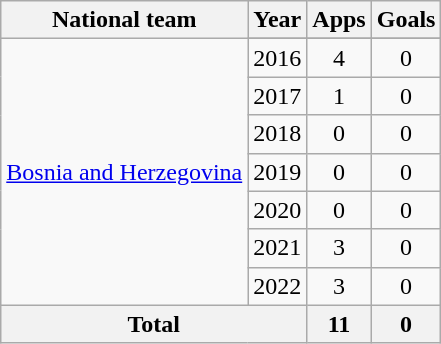<table class="wikitable" style="text-align:center">
<tr>
<th>National team</th>
<th>Year</th>
<th>Apps</th>
<th>Goals</th>
</tr>
<tr>
<td rowspan=8><a href='#'>Bosnia and Herzegovina</a></td>
</tr>
<tr>
<td>2016</td>
<td>4</td>
<td>0</td>
</tr>
<tr>
<td>2017</td>
<td>1</td>
<td>0</td>
</tr>
<tr>
<td>2018</td>
<td>0</td>
<td>0</td>
</tr>
<tr>
<td>2019</td>
<td>0</td>
<td>0</td>
</tr>
<tr>
<td>2020</td>
<td>0</td>
<td>0</td>
</tr>
<tr>
<td>2021</td>
<td>3</td>
<td>0</td>
</tr>
<tr>
<td>2022</td>
<td>3</td>
<td>0</td>
</tr>
<tr>
<th colspan=2>Total</th>
<th>11</th>
<th>0</th>
</tr>
</table>
